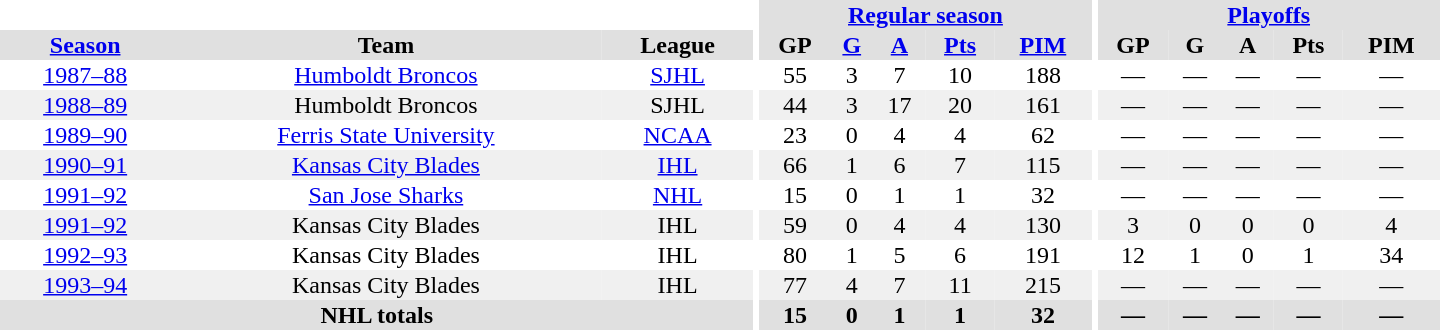<table border="0" cellpadding="1" cellspacing="0" style="text-align:center; width:60em">
<tr bgcolor="#e0e0e0">
<th colspan="3" bgcolor="#ffffff"></th>
<th rowspan="99" bgcolor="#ffffff"></th>
<th colspan="5"><a href='#'>Regular season</a></th>
<th rowspan="99" bgcolor="#ffffff"></th>
<th colspan="5"><a href='#'>Playoffs</a></th>
</tr>
<tr bgcolor="#e0e0e0">
<th><a href='#'>Season</a></th>
<th>Team</th>
<th>League</th>
<th>GP</th>
<th><a href='#'>G</a></th>
<th><a href='#'>A</a></th>
<th><a href='#'>Pts</a></th>
<th><a href='#'>PIM</a></th>
<th>GP</th>
<th>G</th>
<th>A</th>
<th>Pts</th>
<th>PIM</th>
</tr>
<tr>
<td><a href='#'>1987–88</a></td>
<td><a href='#'>Humboldt Broncos</a></td>
<td><a href='#'>SJHL</a></td>
<td>55</td>
<td>3</td>
<td>7</td>
<td>10</td>
<td>188</td>
<td>—</td>
<td>—</td>
<td>—</td>
<td>—</td>
<td>—</td>
</tr>
<tr bgcolor="#f0f0f0">
<td><a href='#'>1988–89</a></td>
<td>Humboldt Broncos</td>
<td>SJHL</td>
<td>44</td>
<td>3</td>
<td>17</td>
<td>20</td>
<td>161</td>
<td>—</td>
<td>—</td>
<td>—</td>
<td>—</td>
<td>—</td>
</tr>
<tr>
<td><a href='#'>1989–90</a></td>
<td><a href='#'>Ferris State University</a></td>
<td><a href='#'>NCAA</a></td>
<td>23</td>
<td>0</td>
<td>4</td>
<td>4</td>
<td>62</td>
<td>—</td>
<td>—</td>
<td>—</td>
<td>—</td>
<td>—</td>
</tr>
<tr bgcolor="#f0f0f0">
<td><a href='#'>1990–91</a></td>
<td><a href='#'>Kansas City Blades</a></td>
<td><a href='#'>IHL</a></td>
<td>66</td>
<td>1</td>
<td>6</td>
<td>7</td>
<td>115</td>
<td>—</td>
<td>—</td>
<td>—</td>
<td>—</td>
<td>—</td>
</tr>
<tr>
<td><a href='#'>1991–92</a></td>
<td><a href='#'>San Jose Sharks</a></td>
<td><a href='#'>NHL</a></td>
<td>15</td>
<td>0</td>
<td>1</td>
<td>1</td>
<td>32</td>
<td>—</td>
<td>—</td>
<td>—</td>
<td>—</td>
<td>—</td>
</tr>
<tr bgcolor="#f0f0f0">
<td><a href='#'>1991–92</a></td>
<td>Kansas City Blades</td>
<td>IHL</td>
<td>59</td>
<td>0</td>
<td>4</td>
<td>4</td>
<td>130</td>
<td>3</td>
<td>0</td>
<td>0</td>
<td>0</td>
<td>4</td>
</tr>
<tr>
<td><a href='#'>1992–93</a></td>
<td>Kansas City Blades</td>
<td>IHL</td>
<td>80</td>
<td>1</td>
<td>5</td>
<td>6</td>
<td>191</td>
<td>12</td>
<td>1</td>
<td>0</td>
<td>1</td>
<td>34</td>
</tr>
<tr bgcolor="#f0f0f0">
<td><a href='#'>1993–94</a></td>
<td>Kansas City Blades</td>
<td>IHL</td>
<td>77</td>
<td>4</td>
<td>7</td>
<td>11</td>
<td>215</td>
<td>—</td>
<td>—</td>
<td>—</td>
<td>—</td>
<td>—</td>
</tr>
<tr>
</tr>
<tr ALIGN="center" bgcolor="#e0e0e0">
<th colspan="3">NHL totals</th>
<th ALIGN="center">15</th>
<th ALIGN="center">0</th>
<th ALIGN="center">1</th>
<th ALIGN="center">1</th>
<th ALIGN="center">32</th>
<th ALIGN="center">—</th>
<th ALIGN="center">—</th>
<th ALIGN="center">—</th>
<th ALIGN="center">—</th>
<th ALIGN="center">—</th>
</tr>
</table>
